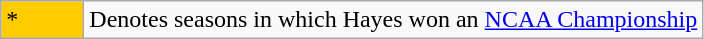<table class="wikitable">
<tr>
<td style="background:#ffcc00; width:3em;">*</td>
<td>Denotes seasons in which Hayes won an <a href='#'>NCAA Championship</a></td>
</tr>
</table>
